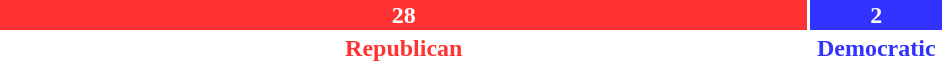<table style="width:50%">
<tr>
<td scope="row" colspan="3" style="text-align:center"></td>
</tr>
<tr>
<td scope="row" style="background:#F33; width:86%; text-align:center; color:white"><strong>28</strong></td>
<td style="background:#33F; width:14%; text-align:center; color:white"><strong>2</strong></td>
</tr>
<tr>
<td scope="row" style="text-align:center; color:#F33"><strong>Republican</strong></td>
<td style="text-align:center; color:#33F"><strong>Democratic</strong></td>
</tr>
</table>
